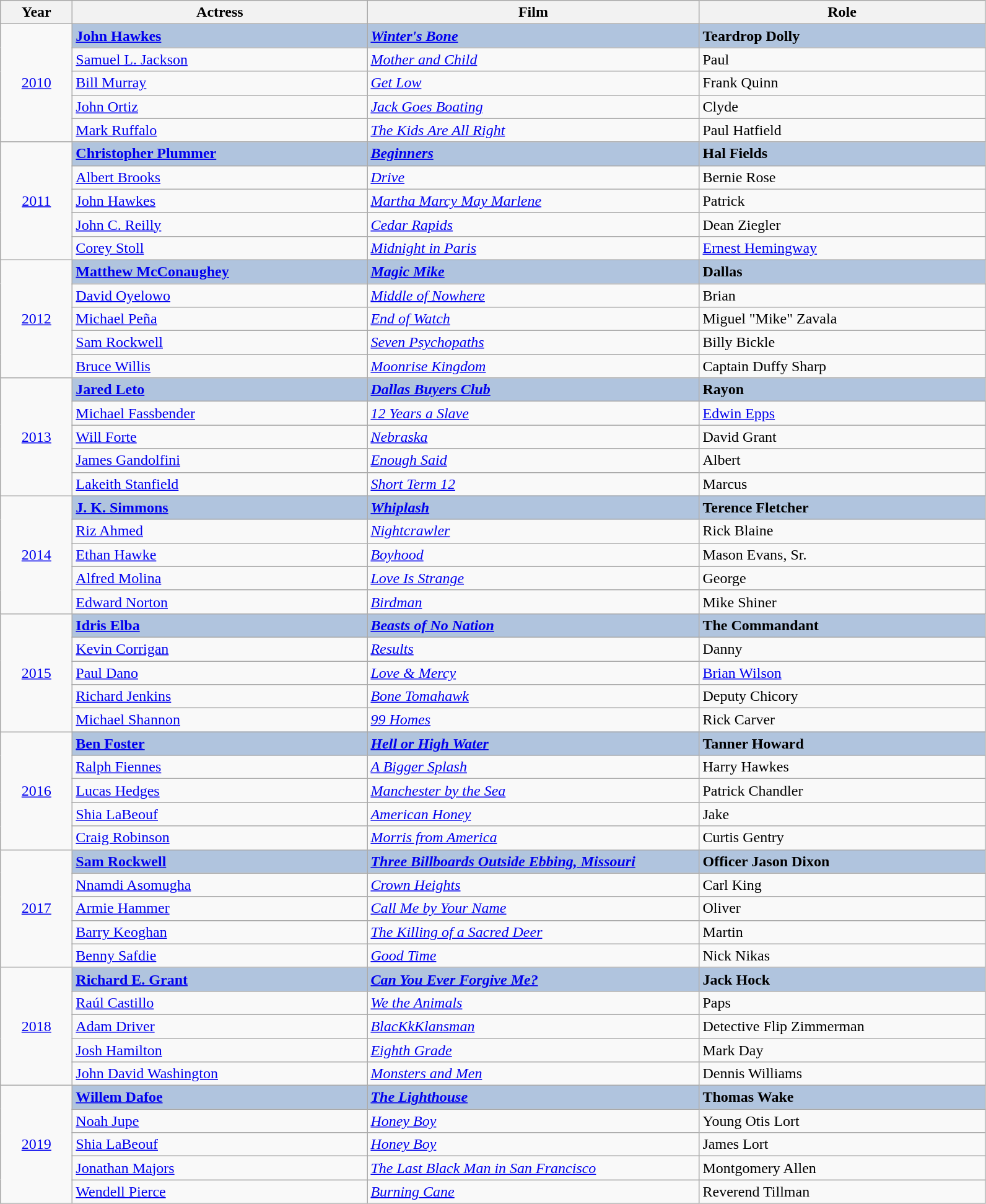<table class=wikitable style="width="87%">
<tr>
<th width="70"><strong>Year</strong></th>
<th width="310"><strong>Actress</strong></th>
<th width="350"><strong>Film</strong></th>
<th width="300"><strong>Role</strong></th>
</tr>
<tr>
<td rowspan="5" style="text-align:center;"><a href='#'>2010</a><br></td>
<td style="background:#B0C4DE;"><strong><a href='#'>John Hawkes</a></strong></td>
<td style="background:#B0C4DE;"><strong><em><a href='#'>Winter's Bone</a></em></strong></td>
<td style="background:#B0C4DE;"><strong>Teardrop Dolly</strong></td>
</tr>
<tr>
<td><a href='#'>Samuel L. Jackson</a></td>
<td><em><a href='#'>Mother and Child</a></em></td>
<td>Paul</td>
</tr>
<tr>
<td><a href='#'>Bill Murray</a></td>
<td><em><a href='#'>Get Low</a></em></td>
<td>Frank Quinn</td>
</tr>
<tr>
<td><a href='#'>John Ortiz</a></td>
<td><em><a href='#'>Jack Goes Boating</a></em></td>
<td>Clyde</td>
</tr>
<tr>
<td><a href='#'>Mark Ruffalo</a></td>
<td><em><a href='#'>The Kids Are All Right</a></em></td>
<td>Paul Hatfield</td>
</tr>
<tr>
<td rowspan="5" style="text-align:center;"><a href='#'>2011</a><br></td>
<td style="background:#B0C4DE;"><strong><a href='#'>Christopher Plummer</a></strong></td>
<td style="background:#B0C4DE;"><strong><em><a href='#'>Beginners</a></em></strong></td>
<td style="background:#B0C4DE;"><strong>Hal Fields</strong></td>
</tr>
<tr>
<td><a href='#'>Albert Brooks</a></td>
<td><em><a href='#'>Drive</a></em></td>
<td>Bernie Rose</td>
</tr>
<tr>
<td><a href='#'>John Hawkes</a></td>
<td><em><a href='#'>Martha Marcy May Marlene</a></em></td>
<td>Patrick</td>
</tr>
<tr>
<td><a href='#'>John C. Reilly</a></td>
<td><em><a href='#'>Cedar Rapids</a></em></td>
<td>Dean Ziegler</td>
</tr>
<tr>
<td><a href='#'>Corey Stoll</a></td>
<td><em><a href='#'>Midnight in Paris</a></em></td>
<td><a href='#'>Ernest Hemingway</a></td>
</tr>
<tr>
<td rowspan="5" style="text-align:center;"><a href='#'>2012</a><br></td>
<td style="background:#B0C4DE;"><strong><a href='#'>Matthew McConaughey</a></strong></td>
<td style="background:#B0C4DE;"><strong><em><a href='#'>Magic Mike</a></em></strong></td>
<td style="background:#B0C4DE;"><strong>Dallas</strong></td>
</tr>
<tr>
<td><a href='#'>David Oyelowo</a></td>
<td><em><a href='#'>Middle of Nowhere</a></em></td>
<td>Brian</td>
</tr>
<tr>
<td><a href='#'>Michael Peña</a></td>
<td><em><a href='#'>End of Watch</a></em></td>
<td>Miguel "Mike" Zavala</td>
</tr>
<tr>
<td><a href='#'>Sam Rockwell</a></td>
<td><em><a href='#'>Seven Psychopaths</a></em></td>
<td>Billy Bickle</td>
</tr>
<tr>
<td><a href='#'>Bruce Willis</a></td>
<td><em><a href='#'>Moonrise Kingdom</a></em></td>
<td>Captain Duffy Sharp</td>
</tr>
<tr>
<td rowspan="5" style="text-align:center;"><a href='#'>2013</a><br></td>
<td style="background:#B0C4DE;"><strong><a href='#'>Jared Leto</a></strong></td>
<td style="background:#B0C4DE;"><strong><em><a href='#'>Dallas Buyers Club</a></em></strong></td>
<td style="background:#B0C4DE;"><strong>Rayon</strong></td>
</tr>
<tr>
<td><a href='#'>Michael Fassbender</a></td>
<td><em><a href='#'>12 Years a Slave</a></em></td>
<td><a href='#'>Edwin Epps</a></td>
</tr>
<tr>
<td><a href='#'>Will Forte</a></td>
<td><em><a href='#'>Nebraska</a></em></td>
<td>David Grant</td>
</tr>
<tr>
<td><a href='#'>James Gandolfini</a></td>
<td><em><a href='#'>Enough Said</a></em></td>
<td>Albert</td>
</tr>
<tr>
<td><a href='#'>Lakeith Stanfield</a></td>
<td><em><a href='#'>Short Term 12</a></em></td>
<td>Marcus</td>
</tr>
<tr>
<td rowspan="5" style="text-align:center;"><a href='#'>2014</a><br></td>
<td style="background:#B0C4DE;"><strong><a href='#'>J. K. Simmons</a></strong></td>
<td style="background:#B0C4DE;"><strong><em><a href='#'>Whiplash</a></em></strong></td>
<td style="background:#B0C4DE;"><strong>Terence Fletcher</strong></td>
</tr>
<tr>
<td><a href='#'>Riz Ahmed</a></td>
<td><em><a href='#'>Nightcrawler</a></em></td>
<td>Rick Blaine</td>
</tr>
<tr>
<td><a href='#'>Ethan Hawke</a></td>
<td><em><a href='#'>Boyhood</a></em></td>
<td>Mason Evans, Sr.</td>
</tr>
<tr>
<td><a href='#'>Alfred Molina</a></td>
<td><em><a href='#'>Love Is Strange</a></em></td>
<td>George</td>
</tr>
<tr>
<td><a href='#'>Edward Norton</a></td>
<td><em><a href='#'>Birdman</a></em></td>
<td>Mike Shiner</td>
</tr>
<tr>
<td rowspan="5" style="text-align:center;"><a href='#'>2015</a><br></td>
<td style="background:#B0C4DE;"><strong><a href='#'>Idris Elba</a></strong></td>
<td style="background:#B0C4DE;"><strong><em><a href='#'>Beasts of No Nation</a></em></strong></td>
<td style="background:#B0C4DE;"><strong>The Commandant</strong></td>
</tr>
<tr>
<td><a href='#'>Kevin Corrigan</a></td>
<td><em><a href='#'>Results</a></em></td>
<td>Danny</td>
</tr>
<tr>
<td><a href='#'>Paul Dano</a></td>
<td><em><a href='#'>Love & Mercy</a></em></td>
<td><a href='#'>Brian Wilson</a></td>
</tr>
<tr>
<td><a href='#'>Richard Jenkins</a></td>
<td><em><a href='#'>Bone Tomahawk</a></em></td>
<td>Deputy Chicory</td>
</tr>
<tr>
<td><a href='#'>Michael Shannon</a></td>
<td><em><a href='#'>99 Homes</a></em></td>
<td>Rick Carver</td>
</tr>
<tr>
<td rowspan="5" style="text-align:center;"><a href='#'>2016</a><br></td>
<td style="background:#B0C4DE;"><strong><a href='#'>Ben Foster</a></strong></td>
<td style="background:#B0C4DE;"><strong><em><a href='#'>Hell or High Water</a></em></strong></td>
<td style="background:#B0C4DE;"><strong>Tanner Howard</strong></td>
</tr>
<tr>
<td><a href='#'>Ralph Fiennes</a></td>
<td><em><a href='#'>A Bigger Splash</a></em></td>
<td>Harry Hawkes</td>
</tr>
<tr>
<td><a href='#'>Lucas Hedges</a></td>
<td><em><a href='#'>Manchester by the Sea</a></em></td>
<td>Patrick Chandler</td>
</tr>
<tr>
<td><a href='#'>Shia LaBeouf</a></td>
<td><em><a href='#'>American Honey</a></em></td>
<td>Jake</td>
</tr>
<tr>
<td><a href='#'>Craig Robinson</a></td>
<td><em><a href='#'>Morris from America</a></em></td>
<td>Curtis Gentry</td>
</tr>
<tr>
<td rowspan="5" style="text-align:center;"><a href='#'>2017</a><br></td>
<td style="background:#B0C4DE;"><strong><a href='#'>Sam Rockwell</a></strong></td>
<td style="background:#B0C4DE;"><strong><em><a href='#'>Three Billboards Outside Ebbing, Missouri</a></em></strong></td>
<td style="background:#B0C4DE;"><strong>Officer Jason Dixon</strong></td>
</tr>
<tr>
<td><a href='#'>Nnamdi Asomugha</a></td>
<td><em><a href='#'>Crown Heights</a></em></td>
<td>Carl King</td>
</tr>
<tr>
<td><a href='#'>Armie Hammer</a></td>
<td><em><a href='#'>Call Me by Your Name</a></em></td>
<td>Oliver</td>
</tr>
<tr>
<td><a href='#'>Barry Keoghan</a></td>
<td><em><a href='#'>The Killing of a Sacred Deer</a></em></td>
<td>Martin</td>
</tr>
<tr>
<td><a href='#'>Benny Safdie</a></td>
<td><em><a href='#'>Good Time</a></em></td>
<td>Nick Nikas</td>
</tr>
<tr>
<td rowspan="5" style="text-align:center;"><a href='#'>2018</a><br></td>
<td style="background:#B0C4DE;"><strong><a href='#'>Richard E. Grant</a></strong></td>
<td style="background:#B0C4DE;"><strong><em><a href='#'>Can You Ever Forgive Me?</a></em></strong></td>
<td style="background:#B0C4DE;"><strong>Jack Hock</strong></td>
</tr>
<tr>
<td><a href='#'>Raúl Castillo</a></td>
<td><em><a href='#'>We the Animals</a></em></td>
<td>Paps</td>
</tr>
<tr>
<td><a href='#'>Adam Driver</a></td>
<td><em><a href='#'>BlacKkKlansman</a></em></td>
<td>Detective Flip Zimmerman</td>
</tr>
<tr>
<td><a href='#'>Josh Hamilton</a></td>
<td><em><a href='#'>Eighth Grade</a></em></td>
<td>Mark Day</td>
</tr>
<tr>
<td><a href='#'>John David Washington</a></td>
<td><em><a href='#'>Monsters and Men</a></em></td>
<td>Dennis Williams</td>
</tr>
<tr>
<td rowspan="5" style="text-align:center;"><a href='#'>2019</a><br></td>
<td style="background:#B0C4DE;"><strong><a href='#'>Willem Dafoe</a></strong></td>
<td style="background:#B0C4DE;"><strong><em><a href='#'>The Lighthouse</a></em></strong></td>
<td style="background:#B0C4DE;"><strong>Thomas Wake</strong></td>
</tr>
<tr>
<td><a href='#'>Noah Jupe</a></td>
<td><em><a href='#'>Honey Boy</a></em></td>
<td>Young Otis Lort</td>
</tr>
<tr>
<td><a href='#'>Shia LaBeouf</a></td>
<td><em><a href='#'>Honey Boy</a></em></td>
<td>James Lort</td>
</tr>
<tr>
<td><a href='#'>Jonathan Majors</a></td>
<td><em><a href='#'>The Last Black Man in San Francisco</a></em></td>
<td>Montgomery Allen</td>
</tr>
<tr>
<td><a href='#'>Wendell Pierce</a></td>
<td><em><a href='#'>Burning Cane</a></em></td>
<td>Reverend Tillman</td>
</tr>
</table>
